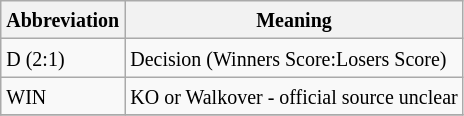<table class="wikitable">
<tr>
<th><small>Abbreviation</small></th>
<th><small>Meaning</small></th>
</tr>
<tr>
<td><small>D (2:1)</small></td>
<td><small>Decision (Winners Score:Losers Score)</small></td>
</tr>
<tr>
<td><small>WIN</small></td>
<td><small>KO or Walkover - official source unclear</small></td>
</tr>
<tr>
</tr>
</table>
